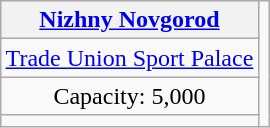<table class="wikitable" style="text-align:center;margin:1em auto;">
<tr>
<th><a href='#'>Nizhny Novgorod</a></th>
<td rowspan=4></td>
</tr>
<tr>
<td><a href='#'>Trade Union Sport Palace</a></td>
</tr>
<tr>
<td>Capacity: 5,000</td>
</tr>
<tr>
<td></td>
</tr>
</table>
